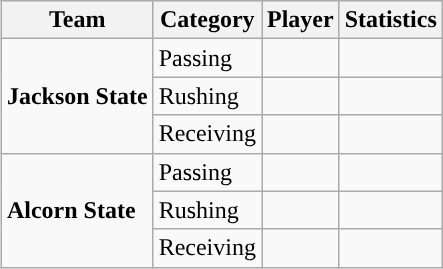<table class="wikitable" style="float: right;">
<tr>
<th>Team</th>
<th>Category</th>
<th>Player</th>
<th>Statistics</th>
</tr>
<tr>
<td rowspan=3><strong>Jackson State</strong></td>
<td>Passing</td>
<td></td>
<td></td>
</tr>
<tr>
<td>Rushing</td>
<td></td>
<td></td>
</tr>
<tr>
<td>Receiving</td>
<td></td>
<td></td>
</tr>
<tr>
<td rowspan=3><strong>Alcorn State</strong></td>
<td>Passing</td>
<td></td>
<td></td>
</tr>
<tr>
<td>Rushing</td>
<td></td>
<td></td>
</tr>
<tr>
<td>Receiving</td>
<td></td>
<td></td>
</tr>
</table>
